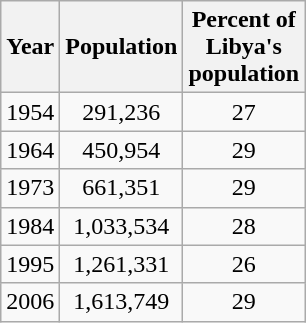<table class="wikitable">
<tr>
<th>Year</th>
<th>Population</th>
<th>Percent of<br>Libya's<br>population</th>
</tr>
<tr>
<td>1954</td>
<td style="text-align:center;">291,236</td>
<td style="text-align:center;">27</td>
</tr>
<tr>
<td>1964</td>
<td style="text-align:center;">450,954</td>
<td style="text-align:center;">29</td>
</tr>
<tr>
<td>1973</td>
<td style="text-align:center;">661,351</td>
<td style="text-align:center;">29</td>
</tr>
<tr>
<td>1984</td>
<td style="text-align:center;">1,033,534</td>
<td style="text-align:center;">28</td>
</tr>
<tr>
<td>1995</td>
<td style="text-align:center;">1,261,331</td>
<td style="text-align:center;">26</td>
</tr>
<tr>
<td>2006</td>
<td style="text-align:center;">1,613,749</td>
<td style="text-align:center;">29</td>
</tr>
</table>
